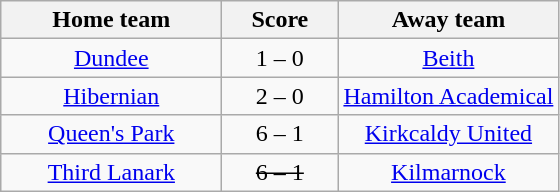<table class="wikitable" style="text-align: center">
<tr>
<th width=140>Home team</th>
<th width=70>Score</th>
<th width=140>Away team</th>
</tr>
<tr>
<td><a href='#'>Dundee</a></td>
<td>1 – 0</td>
<td><a href='#'>Beith</a></td>
</tr>
<tr>
<td><a href='#'>Hibernian</a></td>
<td>2 – 0</td>
<td><a href='#'>Hamilton Academical</a></td>
</tr>
<tr>
<td><a href='#'>Queen's Park</a></td>
<td>6 – 1</td>
<td><a href='#'>Kirkcaldy United</a></td>
</tr>
<tr>
<td><a href='#'>Third Lanark</a></td>
<td><s>6 – 1</s></td>
<td><a href='#'>Kilmarnock</a></td>
</tr>
</table>
